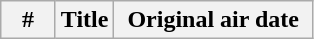<table class="wikitable plainrowheaders">
<tr>
<th style="width:29px;">#</th>
<th>Title</th>
<th style="width:125px;">Original air date<br>






</th>
</tr>
</table>
